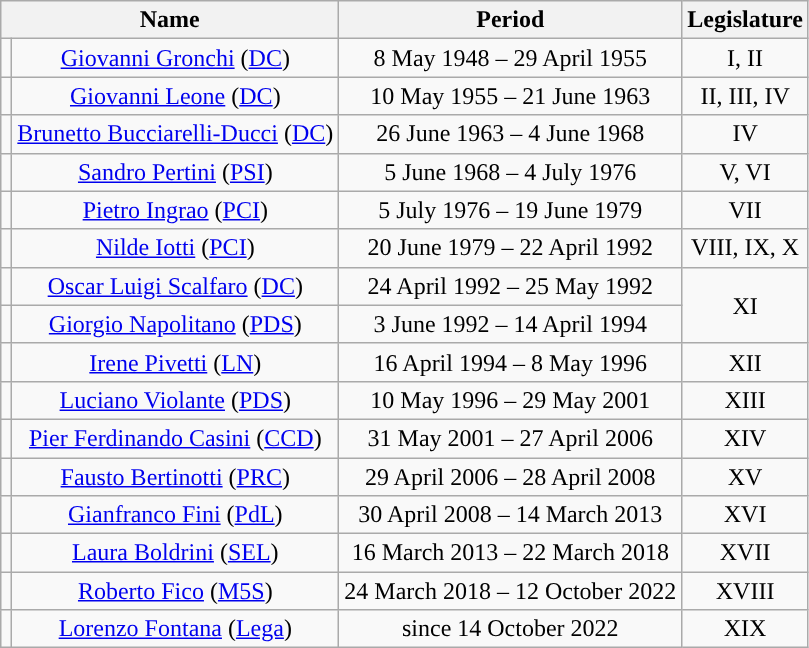<table class="wikitable">
<tr>
<th colspan=2>Name</th>
<th>Period</th>
<th>Legislature</th>
</tr>
<tr style="text-align:center">
<td style="background:"></td>
<td><a href='#'>Giovanni Gronchi</a> (<a href='#'>DC</a>)</td>
<td>8 May 1948 – 29 April 1955</td>
<td>I, II</td>
</tr>
<tr style="text-align:center">
<td style="background:"></td>
<td><a href='#'>Giovanni Leone</a> (<a href='#'>DC</a>)</td>
<td>10 May 1955 – 21 June 1963</td>
<td>II, III, IV</td>
</tr>
<tr style="text-align:center">
<td style="background:"></td>
<td><a href='#'>Brunetto Bucciarelli-Ducci</a> (<a href='#'>DC</a>)</td>
<td>26 June 1963 – 4 June 1968</td>
<td>IV</td>
</tr>
<tr style="text-align:center">
<td style="background:"></td>
<td><a href='#'>Sandro Pertini</a> (<a href='#'>PSI</a>)</td>
<td>5 June 1968 – 4 July 1976</td>
<td>V, VI</td>
</tr>
<tr style="text-align:center">
<td style="background:"></td>
<td><a href='#'>Pietro Ingrao</a> (<a href='#'>PCI</a>)</td>
<td>5 July 1976 – 19 June 1979</td>
<td>VII</td>
</tr>
<tr style="text-align:center">
<td style="background:"></td>
<td><a href='#'>Nilde Iotti</a> (<a href='#'>PCI</a>)</td>
<td>20 June 1979 – 22 April 1992</td>
<td>VIII, IX, X</td>
</tr>
<tr style="text-align:center">
<td style="background:"></td>
<td><a href='#'>Oscar Luigi Scalfaro</a> (<a href='#'>DC</a>)</td>
<td>24 April 1992 – 25 May 1992</td>
<td rowspan=2>XI</td>
</tr>
<tr style="text-align:center">
<td style="background:"></td>
<td><a href='#'>Giorgio Napolitano</a> (<a href='#'>PDS</a>)</td>
<td>3 June 1992 – 14 April 1994</td>
</tr>
<tr style="text-align:center">
<td style="background:"></td>
<td><a href='#'>Irene Pivetti</a> (<a href='#'>LN</a>)</td>
<td>16 April 1994 – 8 May 1996</td>
<td>XII</td>
</tr>
<tr style="text-align:center">
<td style="background:"></td>
<td><a href='#'>Luciano Violante</a> (<a href='#'>PDS</a>)</td>
<td>10 May 1996 – 29 May 2001</td>
<td>XIII</td>
</tr>
<tr style="text-align:center">
<td style="background:"></td>
<td><a href='#'>Pier Ferdinando Casini</a> (<a href='#'>CCD</a>)</td>
<td>31 May 2001 – 27 April 2006</td>
<td>XIV</td>
</tr>
<tr style="text-align:center">
<td style="background:"></td>
<td><a href='#'>Fausto Bertinotti</a> (<a href='#'>PRC</a>)</td>
<td>29 April 2006 – 28 April 2008</td>
<td>XV</td>
</tr>
<tr style="text-align:center">
<td style="background:"></td>
<td><a href='#'>Gianfranco Fini</a> (<a href='#'>PdL</a>)</td>
<td>30 April 2008 – 14 March 2013</td>
<td>XVI</td>
</tr>
<tr style="text-align:center">
<td style="background:"></td>
<td><a href='#'>Laura Boldrini</a> (<a href='#'>SEL</a>)</td>
<td>16 March 2013 – 22 March 2018</td>
<td>XVII</td>
</tr>
<tr style="text-align:center">
<td style="background:"></td>
<td><a href='#'>Roberto Fico</a> (<a href='#'>M5S</a>)</td>
<td>24 March 2018 – 12 October 2022</td>
<td>XVIII</td>
</tr>
<tr style="text-align:center">
<td style="background:"></td>
<td><a href='#'>Lorenzo Fontana</a> (<a href='#'>Lega</a>)</td>
<td>since 14 October 2022</td>
<td>XIX</td>
</tr>
</table>
